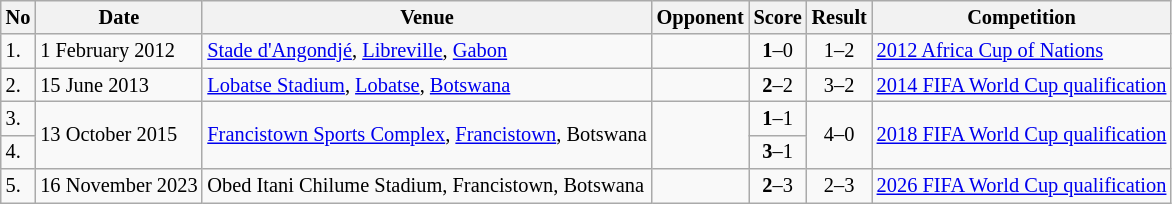<table class="wikitable" style="font-size:85%;">
<tr>
<th>No</th>
<th>Date</th>
<th>Venue</th>
<th>Opponent</th>
<th>Score</th>
<th>Result</th>
<th>Competition</th>
</tr>
<tr>
<td>1.</td>
<td>1 February 2012</td>
<td><a href='#'>Stade d'Angondjé</a>, <a href='#'>Libreville</a>, <a href='#'>Gabon</a></td>
<td></td>
<td align=center><strong>1</strong>–0</td>
<td align=center>1–2</td>
<td><a href='#'>2012 Africa Cup of Nations</a></td>
</tr>
<tr>
<td>2.</td>
<td>15 June 2013</td>
<td><a href='#'>Lobatse Stadium</a>, <a href='#'>Lobatse</a>, <a href='#'>Botswana</a></td>
<td></td>
<td align=center><strong>2</strong>–2</td>
<td align=center>3–2</td>
<td><a href='#'>2014 FIFA World Cup qualification</a></td>
</tr>
<tr>
<td>3.</td>
<td rowspan="2">13 October 2015</td>
<td rowspan="2"><a href='#'>Francistown Sports Complex</a>, <a href='#'>Francistown</a>, Botswana</td>
<td rowspan="2"></td>
<td align=center><strong>1</strong>–1</td>
<td rowspan="2" style="text-align:center">4–0</td>
<td rowspan="2"><a href='#'>2018 FIFA World Cup qualification</a></td>
</tr>
<tr>
<td>4.</td>
<td align=center><strong>3</strong>–1</td>
</tr>
<tr>
<td>5.</td>
<td>16 November 2023</td>
<td>Obed Itani Chilume Stadium, Francistown, Botswana</td>
<td></td>
<td align=center><strong>2</strong>–3</td>
<td align=center>2–3</td>
<td><a href='#'>2026 FIFA World Cup qualification</a></td>
</tr>
</table>
